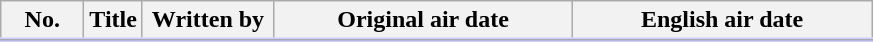<table class="wikitable">
<tr style="border-bottom: 3px solid #CCF;">
<th style="width:3em;">No.</th>
<th>Title</th>
<th style="width:5em;">Written by</th>
<th style="width:12em;">Original air date</th>
<th style="width:12em;">English air date</th>
</tr>
<tr>
</tr>
</table>
